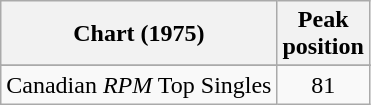<table class="wikitable sortable">
<tr>
<th align="left">Chart (1975)</th>
<th style="text-align:center;">Peak<br>position</th>
</tr>
<tr>
</tr>
<tr>
<td align="left">Canadian <em>RPM</em> Top Singles</td>
<td style="text-align:center;">81</td>
</tr>
</table>
